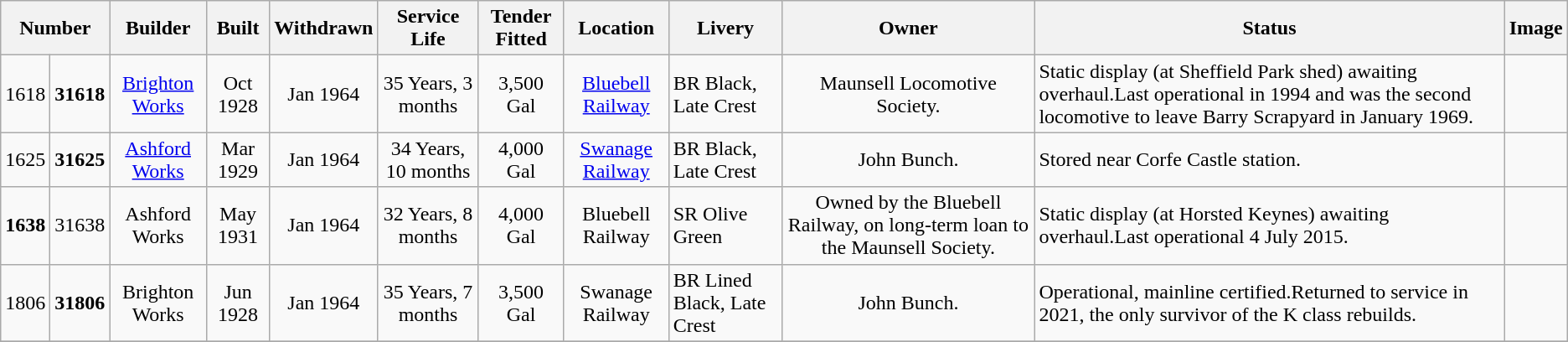<table class="wikitable sortable">
<tr>
<th colspan=2>Number</th>
<th align=left>Builder</th>
<th align=left>Built</th>
<th align=left>Withdrawn</th>
<th align=left>Service Life</th>
<th align=left>Tender Fitted</th>
<th align=left>Location</th>
<th align=left>Livery</th>
<th align=left>Owner</th>
<th align=left>Status</th>
<th align=left>Image</th>
</tr>
<tr>
<td align=center>1618</td>
<td align=center><strong>31618</strong></td>
<td align=center><a href='#'>Brighton Works</a></td>
<td align=center>Oct 1928</td>
<td align=center>Jan 1964</td>
<td align=center>35 Years, 3 months</td>
<td align=center>3,500 Gal</td>
<td align=Center><a href='#'>Bluebell Railway</a></td>
<td align=left>BR Black, Late Crest</td>
<td align=center>Maunsell Locomotive Society.</td>
<td align=left>Static display (at Sheffield Park shed) awaiting overhaul.Last operational in 1994 and was the second locomotive to leave Barry Scrapyard in January 1969.</td>
<td></td>
</tr>
<tr>
<td align=center>1625</td>
<td align=center><strong>31625</strong></td>
<td align=center><a href='#'>Ashford Works</a></td>
<td align=center>Mar 1929</td>
<td align=center>Jan 1964</td>
<td align=center>34 Years, 10 months</td>
<td align=center>4,000 Gal</td>
<td align=center><a href='#'>Swanage Railway</a></td>
<td align=left>BR Black, Late Crest</td>
<td align=center>John Bunch.</td>
<td align=left>Stored near Corfe Castle station.</td>
<td></td>
</tr>
<tr>
<td align=center><strong>1638</strong></td>
<td align=center>31638</td>
<td align=center>Ashford Works</td>
<td align=center>May 1931</td>
<td align=center>Jan 1964</td>
<td align=center>32 Years, 8 months</td>
<td align=center>4,000 Gal</td>
<td align=center>Bluebell Railway</td>
<td align=left>SR Olive Green</td>
<td align=center>Owned by the Bluebell Railway, on long-term loan to the Maunsell Society.</td>
<td align=left>Static display (at Horsted Keynes) awaiting overhaul.Last operational 4 July 2015.</td>
<td></td>
</tr>
<tr>
<td align=center>1806</td>
<td align=center><strong>31806</strong></td>
<td align=center>Brighton Works</td>
<td align=center>Jun 1928</td>
<td align=center>Jan 1964</td>
<td align=center>35 Years, 7 months</td>
<td align=center>3,500 Gal</td>
<td align=center>Swanage Railway</td>
<td align=left>BR Lined Black, Late Crest</td>
<td align=center>John Bunch.</td>
<td align=left>Operational, mainline certified.Returned to service in 2021, the only survivor of the K class rebuilds.</td>
<td></td>
</tr>
<tr>
</tr>
</table>
